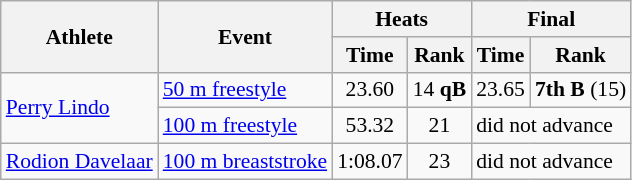<table class=wikitable style="font-size:90%">
<tr>
<th rowspan="2">Athlete</th>
<th rowspan="2">Event</th>
<th colspan="2">Heats</th>
<th colspan="2">Final</th>
</tr>
<tr>
<th>Time</th>
<th>Rank</th>
<th>Time</th>
<th>Rank</th>
</tr>
<tr>
<td rowspan="2"><a href='#'>Perry Lindo</a></td>
<td><a href='#'>50 m freestyle</a></td>
<td align=center>23.60</td>
<td align=center>14 <strong>qB</strong></td>
<td align=center>23.65</td>
<td align=center><strong>7th</strong> <strong>B</strong> (15)</td>
</tr>
<tr>
<td><a href='#'>100 m freestyle</a></td>
<td align=center>53.32</td>
<td align=center>21</td>
<td colspan=2>did not advance</td>
</tr>
<tr>
<td><a href='#'>Rodion Davelaar</a></td>
<td><a href='#'>100 m breaststroke</a></td>
<td align=center>1:08.07</td>
<td align=center>23</td>
<td colspan=2>did not advance</td>
</tr>
</table>
